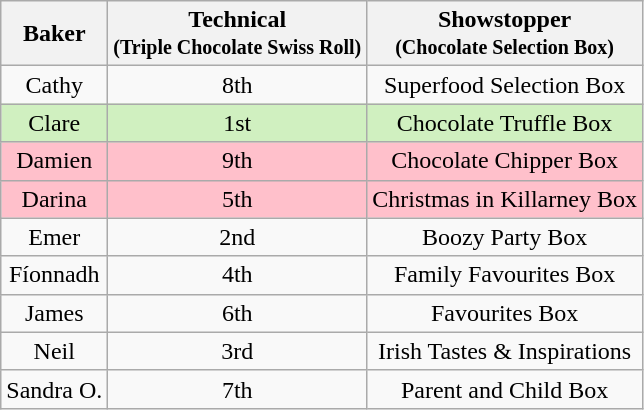<table class="wikitable" style="text-align:center;">
<tr>
<th>Baker</th>
<th>Technical<br><small>(Triple Chocolate Swiss Roll)</small></th>
<th>Showstopper<br><small>(Chocolate Selection Box)</small></th>
</tr>
<tr>
<td>Cathy</td>
<td>8th</td>
<td>Superfood Selection Box</td>
</tr>
<tr style="background:#d0f0c0">
<td>Clare</td>
<td>1st</td>
<td>Chocolate Truffle Box</td>
</tr>
<tr style="background:pink;">
<td>Damien</td>
<td>9th</td>
<td>Chocolate Chipper Box</td>
</tr>
<tr style="background:pink;">
<td>Darina</td>
<td>5th</td>
<td>Christmas in Killarney Box</td>
</tr>
<tr>
<td>Emer</td>
<td>2nd</td>
<td>Boozy Party Box</td>
</tr>
<tr>
<td>Fíonnadh</td>
<td>4th</td>
<td>Family Favourites Box</td>
</tr>
<tr>
<td>James</td>
<td>6th</td>
<td>Favourites Box</td>
</tr>
<tr>
<td>Neil</td>
<td>3rd</td>
<td>Irish Tastes & Inspirations</td>
</tr>
<tr>
<td>Sandra O.</td>
<td>7th</td>
<td>Parent and Child Box</td>
</tr>
</table>
